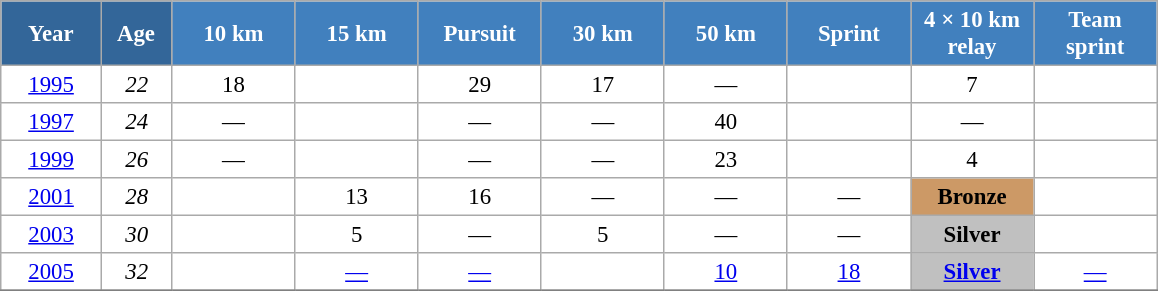<table class="wikitable" style="font-size:95%; text-align:center; border:grey solid 1px; border-collapse:collapse; background:#ffffff;">
<tr>
<th style="background-color:#369; color:white; width:60px;"> Year </th>
<th style="background-color:#369; color:white; width:40px;"> Age </th>
<th style="background-color:#4180be; color:white; width:75px;"> 10 km </th>
<th style="background-color:#4180be; color:white; width:75px;"> 15 km </th>
<th style="background-color:#4180be; color:white; width:75px;"> Pursuit </th>
<th style="background-color:#4180be; color:white; width:75px;"> 30 km </th>
<th style="background-color:#4180be; color:white; width:75px;"> 50 km </th>
<th style="background-color:#4180be; color:white; width:75px;"> Sprint </th>
<th style="background-color:#4180be; color:white; width:75px;"> 4 × 10 km <br> relay </th>
<th style="background-color:#4180be; color:white; width:75px;"> Team <br> sprint </th>
</tr>
<tr>
<td><a href='#'>1995</a></td>
<td><em>22</em></td>
<td>18</td>
<td></td>
<td>29</td>
<td>17</td>
<td>—</td>
<td></td>
<td>7</td>
<td></td>
</tr>
<tr>
<td><a href='#'>1997</a></td>
<td><em>24</em></td>
<td>—</td>
<td></td>
<td>—</td>
<td>—</td>
<td>40</td>
<td></td>
<td>—</td>
<td></td>
</tr>
<tr>
<td><a href='#'>1999</a></td>
<td><em>26</em></td>
<td>—</td>
<td></td>
<td>—</td>
<td>—</td>
<td>23</td>
<td></td>
<td>4</td>
<td></td>
</tr>
<tr>
<td><a href='#'>2001</a></td>
<td><em>28</em></td>
<td></td>
<td>13</td>
<td>16</td>
<td>—</td>
<td>—</td>
<td>—</td>
<td bgcolor="cc9966"><strong>Bronze</strong></td>
<td></td>
</tr>
<tr>
<td><a href='#'>2003</a></td>
<td><em>30</em></td>
<td></td>
<td>5</td>
<td>—</td>
<td>5</td>
<td>—</td>
<td>—</td>
<td style="background:silver;"><strong>Silver</strong></td>
<td></td>
</tr>
<tr>
<td><a href='#'>2005</a></td>
<td><em>32</em></td>
<td></td>
<td><a href='#'>—</a></td>
<td><a href='#'>—</a></td>
<td></td>
<td><a href='#'>10</a></td>
<td><a href='#'>18</a></td>
<td style="background:silver;"><a href='#'><strong>Silver</strong></a></td>
<td><a href='#'>—</a></td>
</tr>
<tr>
</tr>
</table>
